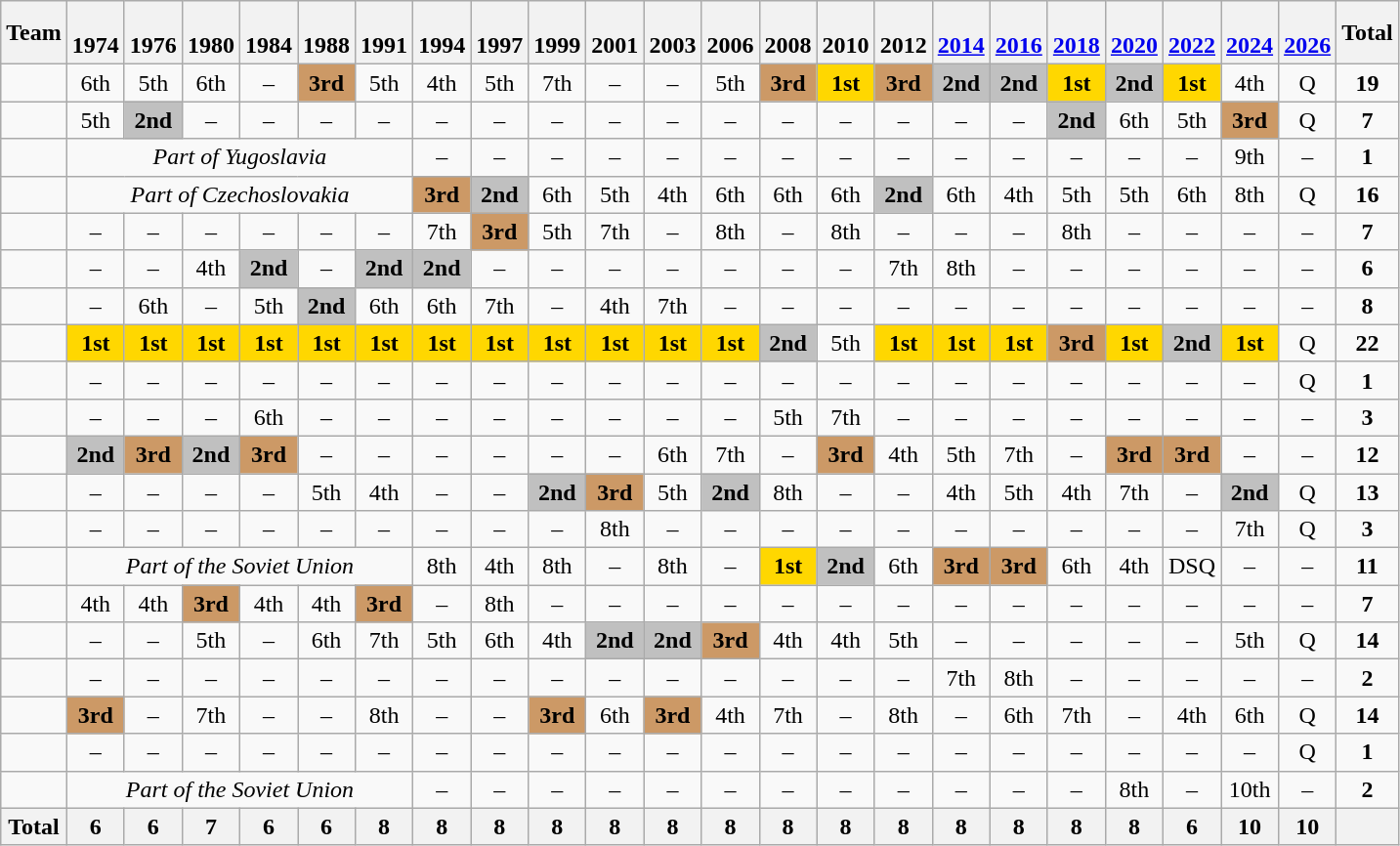<table class="wikitable " style="text-align:center">
<tr>
<th>Team</th>
<th><br>1974</th>
<th><br>1976</th>
<th><br>1980</th>
<th><br>1984</th>
<th><br>1988</th>
<th><br>1991</th>
<th><br>1994</th>
<th><br>1997</th>
<th><br>1999</th>
<th><br>2001</th>
<th><br>2003</th>
<th><br>2006</th>
<th><br>2008</th>
<th><br>2010</th>
<th><br>2012</th>
<th><br><a href='#'>2014</a></th>
<th><br><a href='#'>2016</a></th>
<th><br><a href='#'>2018</a></th>
<th><br><a href='#'>2020</a></th>
<th><br><a href='#'>2022</a></th>
<th><br><a href='#'>2024</a></th>
<th><br><a href='#'>2026</a></th>
<th>Total</th>
</tr>
<tr>
<td align=left></td>
<td>6th</td>
<td>5th</td>
<td>6th</td>
<td>–</td>
<td bgcolor=cc9966><strong>3rd</strong></td>
<td>5th</td>
<td>4th</td>
<td>5th</td>
<td>7th</td>
<td>–</td>
<td>–</td>
<td>5th</td>
<td bgcolor=cc9966><strong>3rd</strong></td>
<td bgcolor=gold><strong>1st</strong></td>
<td bgcolor=cc9966><strong>3rd</strong></td>
<td bgcolor=silver><strong>2nd</strong></td>
<td bgcolor=silver><strong>2nd</strong></td>
<td bgcolor=gold><strong>1st</strong></td>
<td bgcolor=silver><strong>2nd</strong></td>
<td bgcolor=gold><strong>1st</strong></td>
<td>4th</td>
<td>Q</td>
<td><strong>19</strong></td>
</tr>
<tr>
<td align=left></td>
<td>5th</td>
<td bgcolor=silver><strong>2nd</strong></td>
<td>–</td>
<td>–</td>
<td>–</td>
<td>–</td>
<td>–</td>
<td>–</td>
<td>–</td>
<td>–</td>
<td>–</td>
<td>–</td>
<td>–</td>
<td>–</td>
<td>–</td>
<td>–</td>
<td>–</td>
<td bgcolor=silver><strong>2nd</strong></td>
<td>6th</td>
<td>5th</td>
<td bgcolor=cc9966><strong>3rd</strong></td>
<td>Q</td>
<td><strong>7</strong></td>
</tr>
<tr>
<td align=left></td>
<td colspan=6><em>Part of Yugoslavia</em></td>
<td>–</td>
<td>–</td>
<td>–</td>
<td>–</td>
<td>–</td>
<td>–</td>
<td>–</td>
<td>–</td>
<td>–</td>
<td>–</td>
<td>–</td>
<td>–</td>
<td>–</td>
<td>–</td>
<td>9th</td>
<td>–</td>
<td><strong>1</strong></td>
</tr>
<tr>
<td align=left></td>
<td colspan=6><em>Part of Czechoslovakia</em></td>
<td bgcolor=cc9966><strong>3rd</strong></td>
<td bgcolor=silver><strong>2nd</strong></td>
<td>6th</td>
<td>5th</td>
<td>4th</td>
<td>6th</td>
<td>6th</td>
<td>6th</td>
<td bgcolor=silver><strong>2nd</strong></td>
<td>6th</td>
<td>4th</td>
<td>5th</td>
<td>5th</td>
<td>6th</td>
<td>8th</td>
<td>Q</td>
<td><strong>16</strong></td>
</tr>
<tr>
<td align=left></td>
<td>–</td>
<td>–</td>
<td>–</td>
<td>–</td>
<td>–</td>
<td>–</td>
<td>7th</td>
<td bgcolor=cc9966><strong>3rd</strong></td>
<td>5th</td>
<td>7th</td>
<td>–</td>
<td>8th</td>
<td>–</td>
<td>8th</td>
<td>–</td>
<td>–</td>
<td>–</td>
<td>8th</td>
<td>–</td>
<td>–</td>
<td>–</td>
<td>–</td>
<td><strong>7</strong></td>
</tr>
<tr>
<td align=left></td>
<td>–</td>
<td>–</td>
<td>4th</td>
<td bgcolor=silver><strong>2nd</strong></td>
<td>–</td>
<td bgcolor=silver><strong>2nd</strong></td>
<td bgcolor=silver><strong>2nd</strong></td>
<td>–</td>
<td>–</td>
<td>–</td>
<td>–</td>
<td>–</td>
<td>–</td>
<td>–</td>
<td>7th</td>
<td>8th</td>
<td>–</td>
<td>–</td>
<td>–</td>
<td>–</td>
<td>–</td>
<td>–</td>
<td><strong>6</strong></td>
</tr>
<tr>
<td align=left></td>
<td>–</td>
<td>6th</td>
<td>–</td>
<td>5th</td>
<td bgcolor=silver><strong>2nd</strong></td>
<td>6th</td>
<td>6th</td>
<td>7th</td>
<td>–</td>
<td>4th</td>
<td>7th</td>
<td>–</td>
<td>–</td>
<td>–</td>
<td>–</td>
<td>–</td>
<td>–</td>
<td>–</td>
<td>–</td>
<td>–</td>
<td>–</td>
<td>–</td>
<td><strong>8</strong></td>
</tr>
<tr>
<td align=left></td>
<td bgcolor=gold><strong>1st</strong></td>
<td bgcolor=gold><strong>1st</strong></td>
<td bgcolor=gold><strong>1st</strong></td>
<td bgcolor=gold><strong>1st</strong></td>
<td bgcolor=gold><strong>1st</strong></td>
<td bgcolor=gold><strong>1st</strong></td>
<td bgcolor=gold><strong>1st</strong></td>
<td bgcolor=gold><strong>1st</strong></td>
<td bgcolor=gold><strong>1st</strong></td>
<td bgcolor=gold><strong>1st</strong></td>
<td bgcolor=gold><strong>1st</strong></td>
<td bgcolor=gold><strong>1st</strong></td>
<td bgcolor=silver><strong>2nd</strong></td>
<td>5th</td>
<td bgcolor=gold><strong>1st</strong></td>
<td bgcolor=gold><strong>1st</strong></td>
<td bgcolor=gold><strong>1st</strong></td>
<td bgcolor=cc9966><strong>3rd</strong></td>
<td bgcolor=gold><strong>1st</strong></td>
<td bgcolor=silver><strong>2nd</strong></td>
<td bgcolor=gold><strong>1st</strong></td>
<td>Q</td>
<td><strong>22</strong></td>
</tr>
<tr>
<td align=left></td>
<td>–</td>
<td>–</td>
<td>–</td>
<td>–</td>
<td>–</td>
<td>–</td>
<td>–</td>
<td>–</td>
<td>–</td>
<td>–</td>
<td>–</td>
<td>–</td>
<td>–</td>
<td>–</td>
<td>–</td>
<td>–</td>
<td>–</td>
<td>–</td>
<td>–</td>
<td>–</td>
<td>–</td>
<td>Q</td>
<td><strong>1</strong></td>
</tr>
<tr>
<td align=left></td>
<td>–</td>
<td>–</td>
<td>–</td>
<td>6th</td>
<td>–</td>
<td>–</td>
<td>–</td>
<td>–</td>
<td>–</td>
<td>–</td>
<td>–</td>
<td>–</td>
<td>5th</td>
<td>7th</td>
<td>–</td>
<td>–</td>
<td>–</td>
<td>–</td>
<td>–</td>
<td>–</td>
<td>–</td>
<td>–</td>
<td><strong>3</strong></td>
</tr>
<tr>
<td align=left></td>
<td bgcolor=silver><strong>2nd</strong></td>
<td bgcolor=cc9966><strong>3rd</strong></td>
<td bgcolor=silver><strong>2nd</strong></td>
<td bgcolor=cc9966><strong>3rd</strong></td>
<td>–</td>
<td>–</td>
<td>–</td>
<td>–</td>
<td>–</td>
<td>–</td>
<td>6th</td>
<td>7th</td>
<td>–</td>
<td bgcolor=cc9966><strong>3rd</strong></td>
<td>4th</td>
<td>5th</td>
<td>7th</td>
<td>–</td>
<td bgcolor=cc9966><strong>3rd</strong></td>
<td bgcolor=cc9966><strong>3rd</strong></td>
<td>–</td>
<td>–</td>
<td><strong>12</strong></td>
</tr>
<tr>
<td align=left></td>
<td>–</td>
<td>–</td>
<td>–</td>
<td>–</td>
<td>5th</td>
<td>4th</td>
<td>–</td>
<td>–</td>
<td bgcolor=silver><strong>2nd</strong></td>
<td bgcolor=cc9966><strong>3rd</strong></td>
<td>5th</td>
<td bgcolor=silver><strong>2nd</strong></td>
<td>8th</td>
<td>–</td>
<td>–</td>
<td>4th</td>
<td>5th</td>
<td>4th</td>
<td>7th</td>
<td>–</td>
<td bgcolor=silver><strong>2nd</strong></td>
<td>Q</td>
<td><strong>13</strong></td>
</tr>
<tr>
<td align=left></td>
<td>–</td>
<td>–</td>
<td>–</td>
<td>–</td>
<td>–</td>
<td>–</td>
<td>–</td>
<td>–</td>
<td>–</td>
<td>8th</td>
<td>–</td>
<td>–</td>
<td>–</td>
<td>–</td>
<td>–</td>
<td>–</td>
<td>–</td>
<td>–</td>
<td>–</td>
<td>–</td>
<td>7th</td>
<td>Q</td>
<td><strong>3</strong></td>
</tr>
<tr>
<td align=left></td>
<td colspan=6><em>Part of the Soviet Union</em></td>
<td>8th</td>
<td>4th</td>
<td>8th</td>
<td>–</td>
<td>8th</td>
<td>–</td>
<td bgcolor=gold><strong>1st</strong></td>
<td bgcolor=silver><strong>2nd</strong></td>
<td>6th</td>
<td bgcolor=cc9966><strong>3rd</strong></td>
<td bgcolor=cc9966><strong>3rd</strong></td>
<td>6th</td>
<td>4th</td>
<td>DSQ</td>
<td>–</td>
<td>–</td>
<td><strong>11</strong></td>
</tr>
<tr>
<td align=left></td>
<td>4th</td>
<td>4th</td>
<td bgcolor=cc9966><strong>3rd</strong></td>
<td>4th</td>
<td>4th</td>
<td bgcolor=cc9966><strong>3rd</strong></td>
<td>–</td>
<td>8th</td>
<td>–</td>
<td>–</td>
<td>–</td>
<td>–</td>
<td>–</td>
<td>–</td>
<td>–</td>
<td>–</td>
<td>–</td>
<td>–</td>
<td>–</td>
<td>–</td>
<td>–</td>
<td>–</td>
<td><strong>7</strong></td>
</tr>
<tr>
<td align=left></td>
<td>–</td>
<td>–</td>
<td>5th</td>
<td>–</td>
<td>6th</td>
<td>7th</td>
<td>5th</td>
<td>6th</td>
<td>4th</td>
<td bgcolor=silver><strong>2nd</strong></td>
<td bgcolor=silver><strong>2nd</strong></td>
<td bgcolor=cc9966><strong>3rd</strong></td>
<td>4th</td>
<td>4th</td>
<td>5th</td>
<td>–</td>
<td>–</td>
<td>–</td>
<td>–</td>
<td>–</td>
<td>5th</td>
<td>Q</td>
<td><strong>14</strong></td>
</tr>
<tr>
<td align=left></td>
<td>–</td>
<td>–</td>
<td>–</td>
<td>–</td>
<td>–</td>
<td>–</td>
<td>–</td>
<td>–</td>
<td>–</td>
<td>–</td>
<td>–</td>
<td>–</td>
<td>–</td>
<td>–</td>
<td>–</td>
<td>7th</td>
<td>8th</td>
<td>–</td>
<td>–</td>
<td>–</td>
<td>–</td>
<td>–</td>
<td><strong>2</strong></td>
</tr>
<tr>
<td align=left></td>
<td bgcolor=cc9966><strong>3rd</strong></td>
<td>–</td>
<td>7th</td>
<td>–</td>
<td>–</td>
<td>8th</td>
<td>–</td>
<td>–</td>
<td bgcolor=cc9966><strong>3rd</strong></td>
<td>6th</td>
<td bgcolor=cc9966><strong>3rd</strong></td>
<td>4th</td>
<td>7th</td>
<td>–</td>
<td>8th</td>
<td>–</td>
<td>6th</td>
<td>7th</td>
<td>–</td>
<td>4th</td>
<td>6th</td>
<td>Q</td>
<td><strong>14</strong></td>
</tr>
<tr>
<td align=left></td>
<td>–</td>
<td>–</td>
<td>–</td>
<td>–</td>
<td>–</td>
<td>–</td>
<td>–</td>
<td>–</td>
<td>–</td>
<td>–</td>
<td>–</td>
<td>–</td>
<td>–</td>
<td>–</td>
<td>–</td>
<td>–</td>
<td>–</td>
<td>–</td>
<td>–</td>
<td>–</td>
<td>–</td>
<td>Q</td>
<td><strong>1</strong></td>
</tr>
<tr>
<td align=left></td>
<td colspan=6><em>Part of the Soviet Union</em></td>
<td>–</td>
<td>–</td>
<td>–</td>
<td>–</td>
<td>–</td>
<td>–</td>
<td>–</td>
<td>–</td>
<td>–</td>
<td>–</td>
<td>–</td>
<td>–</td>
<td>8th</td>
<td>–</td>
<td>10th</td>
<td>–</td>
<td><strong>2</strong></td>
</tr>
<tr>
<th>Total</th>
<th>6</th>
<th>6</th>
<th>7</th>
<th>6</th>
<th>6</th>
<th>8</th>
<th>8</th>
<th>8</th>
<th>8</th>
<th>8</th>
<th>8</th>
<th>8</th>
<th>8</th>
<th>8</th>
<th>8</th>
<th>8</th>
<th>8</th>
<th>8</th>
<th>8</th>
<th>6</th>
<th>10</th>
<th>10</th>
<th></th>
</tr>
</table>
